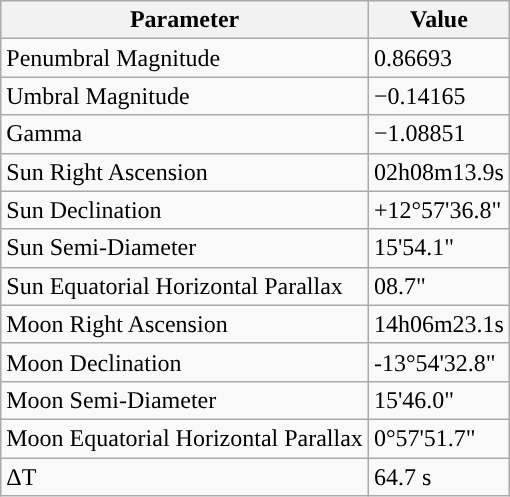<table class="wikitable">
<tr>
<th>Parameter</th>
<th>Value</th>
</tr>
<tr>
<td>Penumbral Magnitude</td>
<td>0.86693</td>
</tr>
<tr>
<td>Umbral Magnitude</td>
<td>−0.14165</td>
</tr>
<tr>
<td>Gamma</td>
<td>−1.08851</td>
</tr>
<tr>
<td>Sun Right Ascension</td>
<td>02h08m13.9s</td>
</tr>
<tr>
<td>Sun Declination</td>
<td>+12°57'36.8"</td>
</tr>
<tr>
<td>Sun Semi-Diameter</td>
<td>15'54.1"</td>
</tr>
<tr>
<td>Sun Equatorial Horizontal Parallax</td>
<td>08.7"</td>
</tr>
<tr>
<td>Moon Right Ascension</td>
<td>14h06m23.1s</td>
</tr>
<tr>
<td>Moon Declination</td>
<td>-13°54'32.8"</td>
</tr>
<tr>
<td>Moon Semi-Diameter</td>
<td>15'46.0"</td>
</tr>
<tr>
<td>Moon Equatorial Horizontal Parallax</td>
<td>0°57'51.7"</td>
</tr>
<tr>
<td>ΔT</td>
<td>64.7 s</td>
</tr>
</table>
